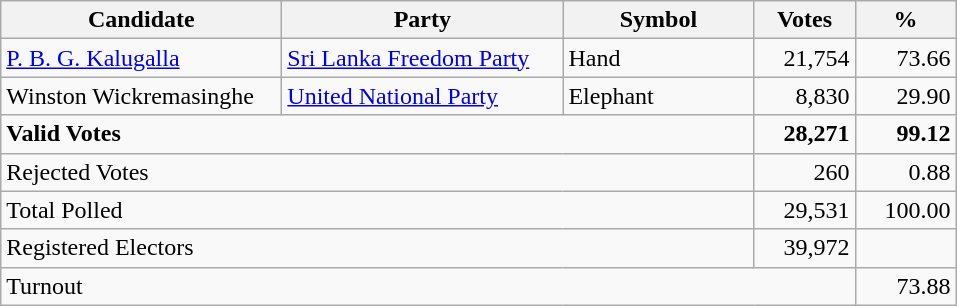<table class="wikitable" border="1" style="text-align:right;">
<tr>
<th align=left width="180">Candidate</th>
<th align=left width="180">Party</th>
<th align=left width="120">Symbol</th>
<th align=left width="60">Votes</th>
<th align=left width="60">%</th>
</tr>
<tr>
<td align=left><a href='#'>P. B. G. Kalugalla</a></td>
<td align=left><a href='#'>Sri Lanka Freedom Party</a></td>
<td align=left>Hand</td>
<td align=right>21,754</td>
<td align=right>73.66</td>
</tr>
<tr>
<td align=left>Winston Wickremasinghe</td>
<td align=left><a href='#'>United National Party</a></td>
<td align=left>Elephant</td>
<td align=right>8,830</td>
<td align=right>29.90</td>
</tr>
<tr>
<td align=left colspan=3><strong>Valid Votes</strong></td>
<td align=right><strong>28,271</strong></td>
<td align=right><strong>99.12</strong></td>
</tr>
<tr>
<td align=left colspan=3>Rejected Votes</td>
<td align=right>260</td>
<td align=right>0.88</td>
</tr>
<tr>
<td align=left colspan=3>Total Polled</td>
<td align=right>29,531</td>
<td align=right>100.00</td>
</tr>
<tr>
<td align=left colspan=3>Registered Electors</td>
<td align=right>39,972</td>
<td></td>
</tr>
<tr>
<td align=left colspan=4>Turnout</td>
<td align=right>73.88</td>
</tr>
</table>
